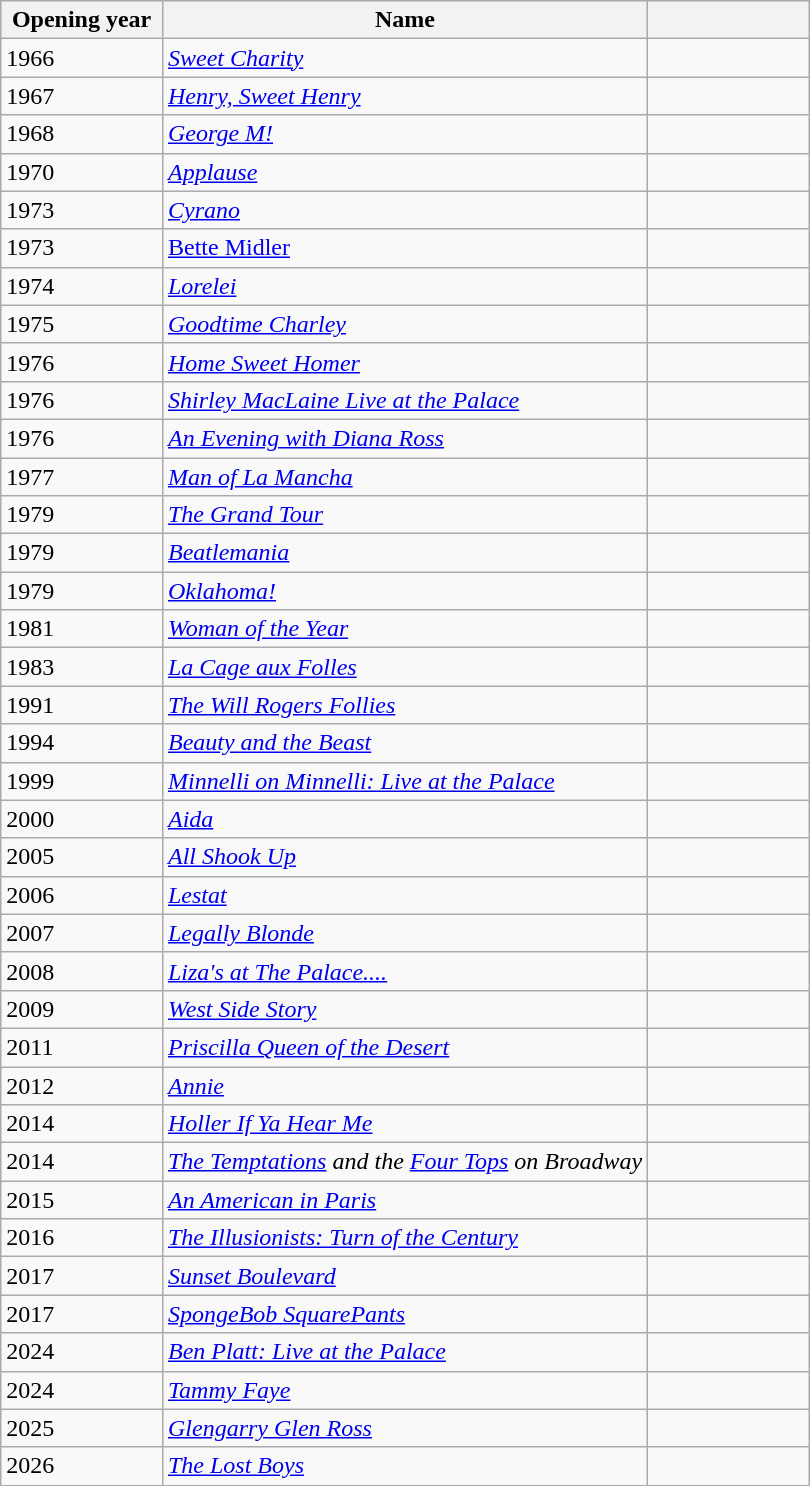<table class="wikitable sortable collapsible">
<tr>
<th width=20% scope="col">Opening year</th>
<th width=60% scope="col">Name</th>
<th width=20% scope="col" class="unsortable"></th>
</tr>
<tr>
<td>1966</td>
<td><em><a href='#'>Sweet Charity</a></em></td>
<td></td>
</tr>
<tr>
<td>1967</td>
<td><em><a href='#'>Henry, Sweet Henry</a></em></td>
<td></td>
</tr>
<tr>
<td>1968</td>
<td><em><a href='#'>George M!</a></em></td>
<td></td>
</tr>
<tr>
<td>1970</td>
<td><em><a href='#'>Applause</a></em></td>
<td></td>
</tr>
<tr>
<td>1973</td>
<td><em><a href='#'>Cyrano</a></em></td>
<td></td>
</tr>
<tr>
<td>1973</td>
<td><a href='#'>Bette Midler</a></td>
<td></td>
</tr>
<tr>
<td>1974</td>
<td><em><a href='#'>Lorelei</a></em></td>
<td></td>
</tr>
<tr>
<td>1975</td>
<td><em><a href='#'>Goodtime Charley</a></em></td>
<td></td>
</tr>
<tr>
<td>1976</td>
<td><em><a href='#'>Home Sweet Homer</a></em></td>
<td></td>
</tr>
<tr>
<td>1976</td>
<td><em><a href='#'>Shirley MacLaine Live at the Palace</a></em></td>
<td></td>
</tr>
<tr>
<td>1976</td>
<td><em><a href='#'>An Evening with Diana Ross</a></em></td>
<td></td>
</tr>
<tr>
<td>1977</td>
<td><em><a href='#'>Man of La Mancha</a></em></td>
<td></td>
</tr>
<tr>
<td>1979</td>
<td><em><a href='#'>The Grand Tour</a></em></td>
<td></td>
</tr>
<tr>
<td>1979</td>
<td><em><a href='#'>Beatlemania</a></em></td>
<td></td>
</tr>
<tr>
<td>1979</td>
<td><em><a href='#'>Oklahoma!</a></em></td>
<td></td>
</tr>
<tr>
<td>1981</td>
<td><em><a href='#'>Woman of the Year</a></em></td>
<td></td>
</tr>
<tr>
<td>1983</td>
<td><em><a href='#'>La Cage aux Folles</a></em></td>
<td></td>
</tr>
<tr>
<td>1991</td>
<td><em><a href='#'>The Will Rogers Follies</a></em></td>
<td></td>
</tr>
<tr>
<td>1994</td>
<td><em><a href='#'>Beauty and the Beast</a></em></td>
<td></td>
</tr>
<tr>
<td>1999</td>
<td><em><a href='#'>Minnelli on Minnelli: Live at the Palace</a></em></td>
<td></td>
</tr>
<tr>
<td>2000</td>
<td><em><a href='#'>Aida</a></em></td>
<td></td>
</tr>
<tr>
<td>2005</td>
<td><em><a href='#'>All Shook Up</a></em></td>
<td></td>
</tr>
<tr>
<td>2006</td>
<td><em><a href='#'>Lestat</a></em></td>
<td></td>
</tr>
<tr>
<td>2007</td>
<td><em><a href='#'>Legally Blonde</a></em></td>
<td></td>
</tr>
<tr>
<td>2008</td>
<td><em><a href='#'>Liza's at The Palace....</a></em></td>
<td></td>
</tr>
<tr>
<td>2009</td>
<td><em><a href='#'>West Side Story</a></em></td>
<td></td>
</tr>
<tr>
<td>2011</td>
<td><em><a href='#'>Priscilla Queen of the Desert</a></em></td>
<td></td>
</tr>
<tr>
<td>2012</td>
<td><em><a href='#'>Annie</a></em></td>
<td></td>
</tr>
<tr>
<td>2014</td>
<td><em><a href='#'>Holler If Ya Hear Me</a></em></td>
<td></td>
</tr>
<tr>
<td>2014</td>
<td><em><a href='#'>The Temptations</a> and the <a href='#'>Four Tops</a> on Broadway</em></td>
<td></td>
</tr>
<tr>
<td>2015</td>
<td><em><a href='#'>An American in Paris</a></em></td>
<td></td>
</tr>
<tr>
<td>2016</td>
<td><em><a href='#'>The Illusionists: Turn of the Century</a></em></td>
<td></td>
</tr>
<tr>
<td>2017</td>
<td><em><a href='#'>Sunset Boulevard</a></em></td>
<td></td>
</tr>
<tr>
<td>2017</td>
<td><em><a href='#'>SpongeBob SquarePants</a></em></td>
<td></td>
</tr>
<tr>
<td>2024</td>
<td><em><a href='#'>Ben Platt: Live at the Palace</a></em></td>
<td></td>
</tr>
<tr>
<td>2024</td>
<td><em><a href='#'>Tammy Faye</a></em></td>
<td></td>
</tr>
<tr>
<td>2025</td>
<td><a href='#'><em>Glengarry Glen Ross</em></a></td>
<td></td>
</tr>
<tr>
<td>2026</td>
<td><a href='#'><em>The Lost Boys</em></a></td>
<td></td>
</tr>
</table>
